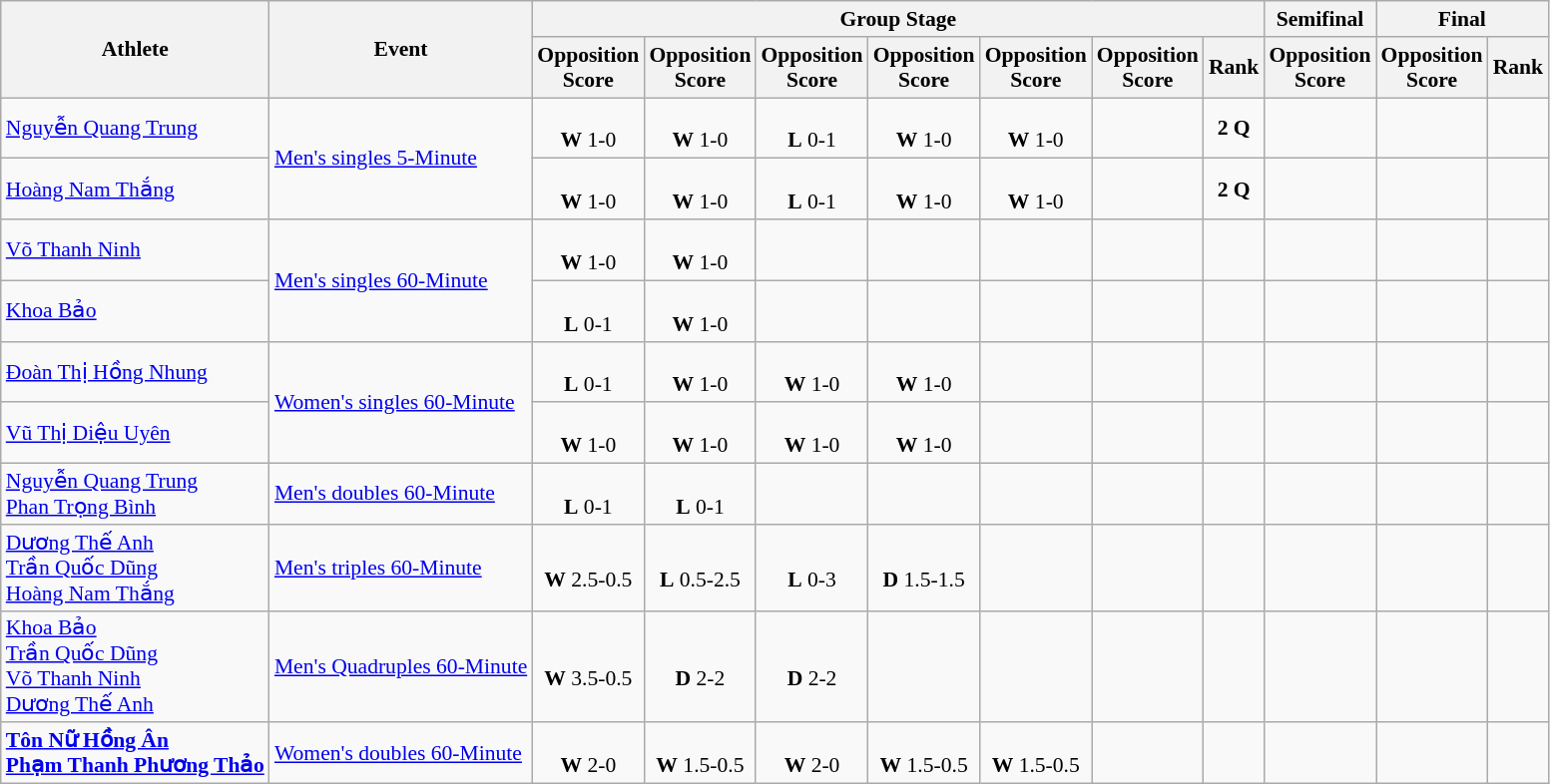<table class="wikitable" style="font-size:90%">
<tr>
<th rowspan="2">Athlete</th>
<th rowspan="2">Event</th>
<th colspan="7">Group Stage</th>
<th>Semifinal</th>
<th colspan="2">Final</th>
</tr>
<tr style="font-size:70", align="center">
<th>Opposition<br>Score</th>
<th>Opposition<br>Score</th>
<th>Opposition<br>Score</th>
<th>Opposition<br>Score</th>
<th>Opposition<br>Score</th>
<th>Opposition<br>Score</th>
<th>Rank</th>
<th>Opposition<br>Score</th>
<th>Opposition<br>Score</th>
<th>Rank</th>
</tr>
<tr align="center">
<td align="left"><a href='#'>Nguyễn Quang Trung</a></td>
<td rowspan="2" align="left"><a href='#'>Men's singles 5-Minute</a></td>
<td><br><strong>W</strong> 1-0</td>
<td><br> <strong>W</strong> 1-0</td>
<td><br> <strong>L</strong> 0-1</td>
<td><br> <strong>W</strong> 1-0</td>
<td><br> <strong>W</strong> 1-0</td>
<td></td>
<td><strong>2 Q</strong></td>
<td></td>
<td></td>
<td></td>
</tr>
<tr align="center">
<td align="left"><a href='#'>Hoàng Nam Thắng</a></td>
<td><br><strong>W</strong> 1-0</td>
<td><br> <strong>W</strong> 1-0</td>
<td><br> <strong>L</strong> 0-1</td>
<td><br> <strong>W</strong> 1-0</td>
<td><br> <strong>W</strong> 1-0</td>
<td></td>
<td><strong>2 Q</strong></td>
<td></td>
<td></td>
<td></td>
</tr>
<tr align="center">
<td align="left"><a href='#'>Võ Thanh Ninh</a></td>
<td rowspan="2"  align="left"><a href='#'>Men's singles 60-Minute</a></td>
<td><br> <strong>W</strong> 1-0</td>
<td><br> <strong>W</strong> 1-0</td>
<td><br></td>
<td></td>
<td></td>
<td></td>
<td></td>
<td></td>
<td></td>
<td></td>
</tr>
<tr align="center">
<td align="left"><a href='#'>Khoa Bảo</a></td>
<td><br> <strong>L</strong> 0-1</td>
<td><br> <strong>W</strong> 1-0</td>
<td></td>
<td></td>
<td></td>
<td></td>
<td></td>
<td></td>
<td></td>
<td></td>
</tr>
<tr align="center">
<td align="left"><a href='#'>Đoàn Thị Hồng Nhung</a></td>
<td rowspan="2" align="left"><a href='#'>Women's singles 60-Minute</a></td>
<td><br> <strong>L</strong> 0-1</td>
<td><br> <strong>W</strong> 1-0</td>
<td><br><strong>W</strong> 1-0</td>
<td><br> <strong>W</strong> 1-0</td>
<td></td>
<td></td>
<td></td>
<td></td>
<td></td>
<td></td>
</tr>
<tr align="center">
<td align="left"><a href='#'>Vũ Thị Diệu Uyên</a></td>
<td><br> <strong>W</strong> 1-0</td>
<td><br> <strong>W</strong> 1-0</td>
<td><br><strong>W</strong> 1-0</td>
<td><br> <strong>W</strong> 1-0</td>
<td></td>
<td></td>
<td></td>
<td></td>
<td></td>
<td></td>
</tr>
<tr align="center">
<td align="left"><a href='#'>Nguyễn Quang Trung</a> <br><a href='#'>Phan Trọng Bình</a></td>
<td align="left"><a href='#'>Men's doubles 60-Minute</a></td>
<td><br><strong>L</strong> 0-1</td>
<td><br><strong>L</strong> 0-1</td>
<td></td>
<td></td>
<td></td>
<td></td>
<td></td>
<td></td>
<td></td>
<td></td>
</tr>
<tr align="center">
<td align="left"><a href='#'>Dương Thế Anh</a> <br><a href='#'>Trần Quốc Dũng</a> <br><a href='#'>Hoàng Nam Thắng</a></td>
<td align="left"><a href='#'>Men's triples 60-Minute</a></td>
<td><br> <strong>W</strong> 2.5-0.5</td>
<td><br> <strong>L</strong> 0.5-2.5</td>
<td><br> <strong>L</strong> 0-3</td>
<td><br> <strong>D</strong> 1.5-1.5</td>
<td><br></td>
<td></td>
<td></td>
<td></td>
<td></td>
<td></td>
</tr>
<tr align="center">
<td align="left"><a href='#'>Khoa Bảo</a> <br><a href='#'>Trần Quốc Dũng</a> <br><a href='#'>Võ Thanh Ninh</a> <br><a href='#'>Dương Thế Anh</a></td>
<td align="left"><a href='#'>Men's Quadruples 60-Minute</a></td>
<td><br> <strong>W</strong> 3.5-0.5</td>
<td><br> <strong>D</strong> 2-2</td>
<td><br> <strong>D</strong> 2-2</td>
<td><br></td>
<td></td>
<td></td>
<td></td>
<td></td>
<td></td>
<td></td>
</tr>
<tr align="center">
<td align="left"><strong><a href='#'>Tôn Nữ Hồng Ân</a> <br><a href='#'>Phạm Thanh Phương Thảo</a></strong></td>
<td align="left"><a href='#'>Women's doubles 60-Minute</a></td>
<td><br> <strong>W</strong> 2-0</td>
<td><br> <strong>W</strong> 1.5-0.5</td>
<td><br> <strong>W</strong> 2-0</td>
<td><br> <strong>W</strong> 1.5-0.5</td>
<td><br> <strong>W</strong> 1.5-0.5</td>
<td><br></td>
<td></td>
<td></td>
<td></td>
<td></td>
</tr>
</table>
